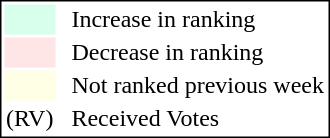<table style="border:1px solid black;">
<tr>
<td style="background:#D8FFEB; width:20px;"></td>
<td> </td>
<td>Increase in ranking</td>
</tr>
<tr>
<td style="background:#FFE6E6; width:20px;"></td>
<td> </td>
<td>Decrease in ranking</td>
</tr>
<tr>
<td style="background:#FFFFE6; width:20px;"></td>
<td> </td>
<td>Not ranked previous week</td>
</tr>
<tr>
<td>(RV)</td>
<td> </td>
<td>Received Votes</td>
</tr>
</table>
